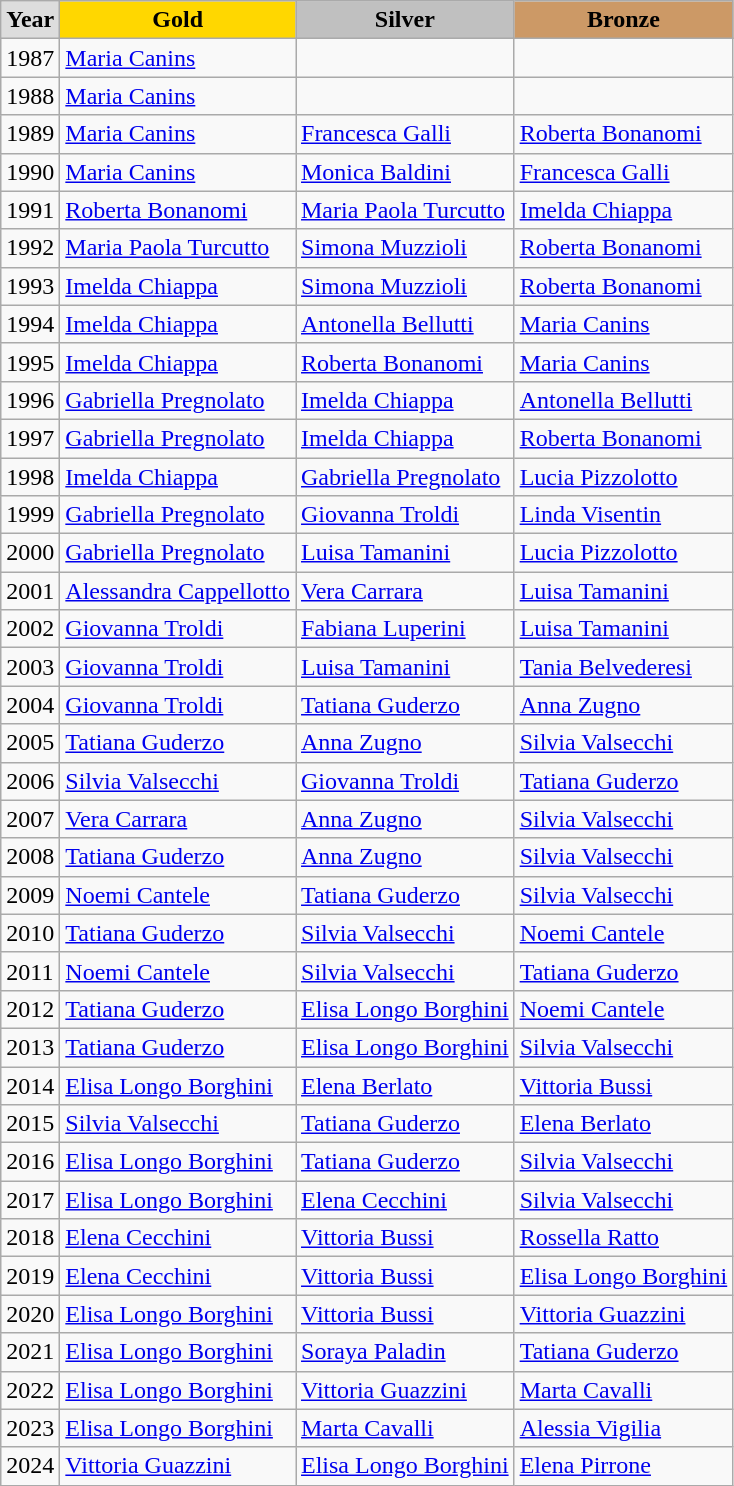<table class="wikitable" style="text-align:left;">
<tr>
<td style="background:#DDDDDD; font-weight:bold; text-align:center;">Year</td>
<td style="background:gold; font-weight:bold; text-align:center;">Gold</td>
<td style="background:silver; font-weight:bold; text-align:center;">Silver</td>
<td style="background:#cc9966; font-weight:bold; text-align:center;">Bronze</td>
</tr>
<tr>
<td>1987</td>
<td><a href='#'>Maria Canins</a></td>
<td></td>
<td></td>
</tr>
<tr>
<td>1988</td>
<td><a href='#'>Maria Canins</a></td>
<td></td>
<td></td>
</tr>
<tr>
<td>1989</td>
<td><a href='#'>Maria Canins</a></td>
<td><a href='#'>Francesca Galli</a></td>
<td><a href='#'>Roberta Bonanomi</a></td>
</tr>
<tr>
<td>1990</td>
<td><a href='#'>Maria Canins</a></td>
<td><a href='#'>Monica Baldini</a></td>
<td><a href='#'>Francesca Galli</a></td>
</tr>
<tr>
<td>1991</td>
<td><a href='#'>Roberta Bonanomi</a></td>
<td><a href='#'>Maria Paola Turcutto</a></td>
<td><a href='#'>Imelda Chiappa</a></td>
</tr>
<tr>
<td>1992</td>
<td><a href='#'>Maria Paola Turcutto</a></td>
<td><a href='#'>Simona Muzzioli</a></td>
<td><a href='#'>Roberta Bonanomi</a></td>
</tr>
<tr>
<td>1993</td>
<td><a href='#'>Imelda Chiappa</a></td>
<td><a href='#'>Simona Muzzioli</a></td>
<td><a href='#'>Roberta Bonanomi</a></td>
</tr>
<tr>
<td>1994</td>
<td><a href='#'>Imelda Chiappa</a></td>
<td><a href='#'>Antonella Bellutti</a></td>
<td><a href='#'>Maria Canins</a></td>
</tr>
<tr>
<td>1995</td>
<td><a href='#'>Imelda Chiappa</a></td>
<td><a href='#'>Roberta Bonanomi</a></td>
<td><a href='#'>Maria Canins</a></td>
</tr>
<tr>
<td>1996</td>
<td><a href='#'>Gabriella Pregnolato</a></td>
<td><a href='#'>Imelda Chiappa</a></td>
<td><a href='#'>Antonella Bellutti</a></td>
</tr>
<tr>
<td>1997</td>
<td><a href='#'>Gabriella Pregnolato</a></td>
<td><a href='#'>Imelda Chiappa</a></td>
<td><a href='#'>Roberta Bonanomi</a></td>
</tr>
<tr>
<td>1998</td>
<td><a href='#'>Imelda Chiappa</a></td>
<td><a href='#'>Gabriella Pregnolato</a></td>
<td><a href='#'>Lucia Pizzolotto</a></td>
</tr>
<tr>
<td>1999</td>
<td><a href='#'>Gabriella Pregnolato</a></td>
<td><a href='#'>Giovanna Troldi</a></td>
<td><a href='#'>Linda Visentin</a></td>
</tr>
<tr>
<td>2000</td>
<td><a href='#'>Gabriella Pregnolato</a></td>
<td><a href='#'>Luisa Tamanini</a></td>
<td><a href='#'>Lucia Pizzolotto</a></td>
</tr>
<tr>
<td>2001</td>
<td><a href='#'>Alessandra Cappellotto</a></td>
<td><a href='#'>Vera Carrara</a></td>
<td><a href='#'>Luisa Tamanini</a></td>
</tr>
<tr>
<td>2002</td>
<td><a href='#'>Giovanna Troldi</a></td>
<td><a href='#'>Fabiana Luperini</a></td>
<td><a href='#'>Luisa Tamanini</a></td>
</tr>
<tr>
<td>2003</td>
<td><a href='#'>Giovanna Troldi</a></td>
<td><a href='#'>Luisa Tamanini</a></td>
<td><a href='#'>Tania Belvederesi</a></td>
</tr>
<tr>
<td>2004</td>
<td><a href='#'>Giovanna Troldi</a></td>
<td><a href='#'>Tatiana Guderzo</a></td>
<td><a href='#'>Anna Zugno</a></td>
</tr>
<tr>
<td>2005</td>
<td><a href='#'>Tatiana Guderzo</a></td>
<td><a href='#'>Anna Zugno</a></td>
<td><a href='#'>Silvia Valsecchi</a></td>
</tr>
<tr>
<td>2006</td>
<td><a href='#'>Silvia Valsecchi</a></td>
<td><a href='#'>Giovanna Troldi</a></td>
<td><a href='#'>Tatiana Guderzo</a></td>
</tr>
<tr>
<td>2007</td>
<td><a href='#'>Vera Carrara</a></td>
<td><a href='#'>Anna Zugno</a></td>
<td><a href='#'>Silvia Valsecchi</a></td>
</tr>
<tr>
<td>2008</td>
<td><a href='#'>Tatiana Guderzo</a></td>
<td><a href='#'>Anna Zugno</a></td>
<td><a href='#'>Silvia Valsecchi</a></td>
</tr>
<tr>
<td>2009</td>
<td><a href='#'>Noemi Cantele</a></td>
<td><a href='#'>Tatiana Guderzo</a></td>
<td><a href='#'>Silvia Valsecchi</a></td>
</tr>
<tr>
<td>2010</td>
<td><a href='#'>Tatiana Guderzo</a></td>
<td><a href='#'>Silvia Valsecchi</a></td>
<td><a href='#'>Noemi Cantele</a></td>
</tr>
<tr>
<td>2011</td>
<td><a href='#'>Noemi Cantele</a></td>
<td><a href='#'>Silvia Valsecchi</a></td>
<td><a href='#'>Tatiana Guderzo</a></td>
</tr>
<tr>
<td>2012</td>
<td><a href='#'>Tatiana Guderzo</a></td>
<td><a href='#'>Elisa Longo Borghini</a></td>
<td><a href='#'>Noemi Cantele</a></td>
</tr>
<tr>
<td>2013</td>
<td><a href='#'>Tatiana Guderzo</a></td>
<td><a href='#'>Elisa Longo Borghini</a></td>
<td><a href='#'>Silvia Valsecchi</a></td>
</tr>
<tr>
<td>2014</td>
<td><a href='#'>Elisa Longo Borghini</a></td>
<td><a href='#'>Elena Berlato</a></td>
<td><a href='#'>Vittoria Bussi</a></td>
</tr>
<tr>
<td>2015</td>
<td><a href='#'>Silvia Valsecchi</a></td>
<td><a href='#'>Tatiana Guderzo</a></td>
<td><a href='#'>Elena Berlato</a></td>
</tr>
<tr>
<td>2016</td>
<td><a href='#'>Elisa Longo Borghini</a></td>
<td><a href='#'>Tatiana Guderzo</a></td>
<td><a href='#'>Silvia Valsecchi</a></td>
</tr>
<tr>
<td>2017</td>
<td><a href='#'>Elisa Longo Borghini</a></td>
<td><a href='#'>Elena Cecchini</a></td>
<td><a href='#'>Silvia Valsecchi</a></td>
</tr>
<tr>
<td>2018</td>
<td><a href='#'>Elena Cecchini</a></td>
<td><a href='#'>Vittoria Bussi</a></td>
<td><a href='#'>Rossella Ratto</a></td>
</tr>
<tr>
<td>2019</td>
<td><a href='#'>Elena Cecchini</a></td>
<td><a href='#'>Vittoria Bussi</a></td>
<td><a href='#'>Elisa Longo Borghini</a></td>
</tr>
<tr>
<td>2020</td>
<td><a href='#'>Elisa Longo Borghini</a></td>
<td><a href='#'>Vittoria Bussi</a></td>
<td><a href='#'>Vittoria Guazzini</a></td>
</tr>
<tr>
<td>2021</td>
<td><a href='#'>Elisa Longo Borghini</a></td>
<td><a href='#'>Soraya Paladin</a></td>
<td><a href='#'>Tatiana Guderzo</a></td>
</tr>
<tr>
<td>2022</td>
<td><a href='#'>Elisa Longo Borghini</a></td>
<td><a href='#'>Vittoria Guazzini</a></td>
<td><a href='#'>Marta Cavalli</a></td>
</tr>
<tr>
<td>2023</td>
<td><a href='#'>Elisa Longo Borghini</a></td>
<td><a href='#'>Marta Cavalli</a></td>
<td><a href='#'>Alessia Vigilia</a></td>
</tr>
<tr>
<td>2024</td>
<td><a href='#'>Vittoria Guazzini</a></td>
<td><a href='#'>Elisa Longo Borghini</a></td>
<td><a href='#'>Elena Pirrone</a></td>
</tr>
</table>
